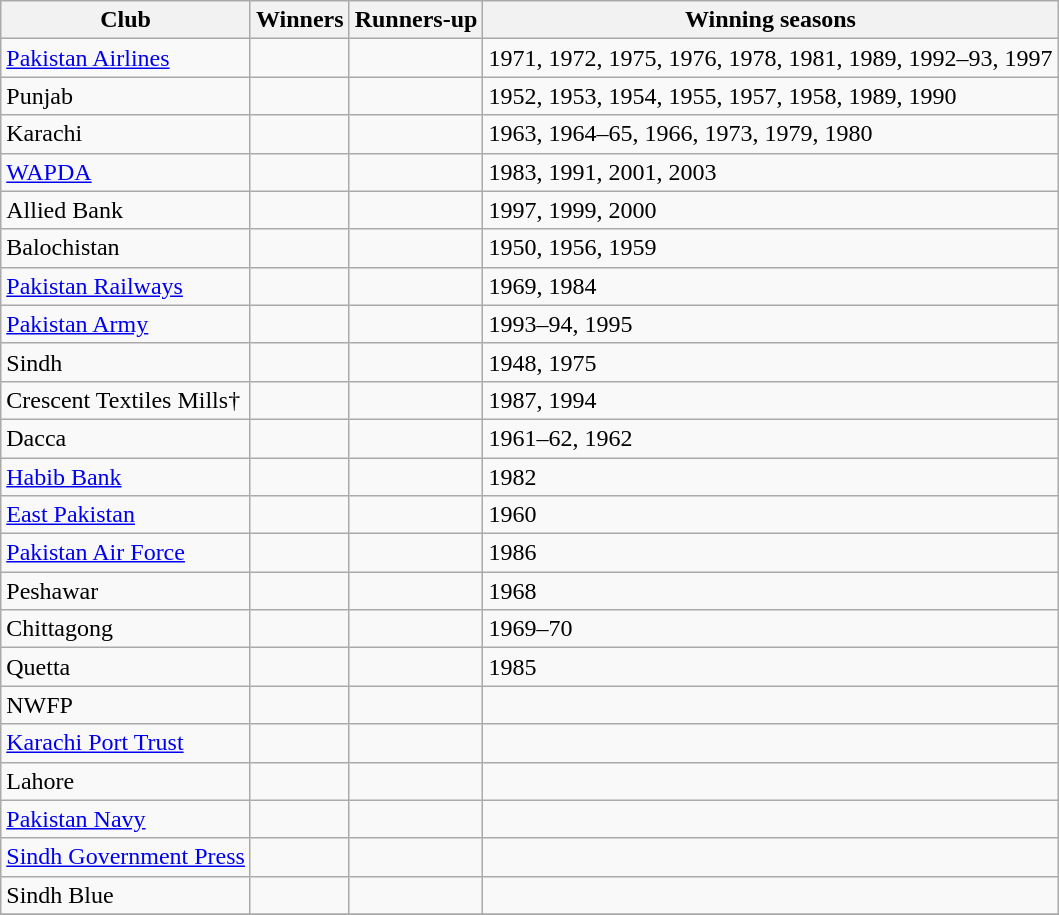<table class="wikitable sortable">
<tr>
<th>Club</th>
<th>Winners</th>
<th>Runners-up</th>
<th>Winning seasons</th>
</tr>
<tr>
<td><a href='#'>Pakistan Airlines</a></td>
<td></td>
<td></td>
<td>1971, 1972, 1975, 1976, 1978, 1981, 1989, 1992–93, 1997</td>
</tr>
<tr>
<td>Punjab</td>
<td></td>
<td></td>
<td>1952, 1953, 1954, 1955, 1957, 1958, 1989, 1990</td>
</tr>
<tr>
<td>Karachi</td>
<td></td>
<td></td>
<td>1963, 1964–65, 1966, 1973, 1979, 1980</td>
</tr>
<tr>
<td><a href='#'>WAPDA</a></td>
<td></td>
<td></td>
<td>1983, 1991, 2001, 2003</td>
</tr>
<tr>
<td>Allied Bank</td>
<td></td>
<td></td>
<td>1997, 1999, 2000</td>
</tr>
<tr>
<td>Balochistan</td>
<td></td>
<td></td>
<td>1950, 1956, 1959</td>
</tr>
<tr>
<td><a href='#'>Pakistan Railways</a></td>
<td></td>
<td></td>
<td>1969, 1984</td>
</tr>
<tr>
<td><a href='#'>Pakistan Army</a></td>
<td></td>
<td></td>
<td>1993–94, 1995</td>
</tr>
<tr>
<td>Sindh</td>
<td></td>
<td></td>
<td>1948, 1975</td>
</tr>
<tr>
<td>Crescent Textiles Mills†</td>
<td></td>
<td></td>
<td>1987, 1994</td>
</tr>
<tr>
<td>Dacca</td>
<td></td>
<td></td>
<td>1961–62, 1962</td>
</tr>
<tr>
<td><a href='#'>Habib Bank</a></td>
<td></td>
<td></td>
<td>1982</td>
</tr>
<tr>
<td><a href='#'>East Pakistan</a></td>
<td></td>
<td></td>
<td>1960</td>
</tr>
<tr>
<td><a href='#'>Pakistan Air Force</a></td>
<td></td>
<td></td>
<td>1986</td>
</tr>
<tr>
<td>Peshawar</td>
<td></td>
<td></td>
<td>1968</td>
</tr>
<tr>
<td>Chittagong</td>
<td></td>
<td></td>
<td>1969–70</td>
</tr>
<tr>
<td>Quetta</td>
<td></td>
<td></td>
<td>1985</td>
</tr>
<tr>
<td>NWFP</td>
<td></td>
<td></td>
<td></td>
</tr>
<tr>
<td><a href='#'>Karachi Port Trust</a></td>
<td></td>
<td></td>
<td></td>
</tr>
<tr>
<td>Lahore</td>
<td></td>
<td></td>
<td></td>
</tr>
<tr>
<td><a href='#'>Pakistan Navy</a></td>
<td></td>
<td></td>
<td></td>
</tr>
<tr>
<td><a href='#'>Sindh Government Press</a></td>
<td></td>
<td></td>
<td></td>
</tr>
<tr>
<td>Sindh Blue</td>
<td></td>
<td></td>
<td></td>
</tr>
<tr>
</tr>
</table>
